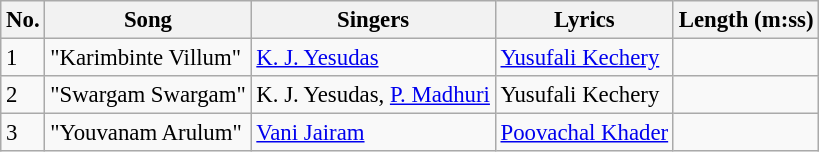<table class="wikitable" style="font-size:95%;">
<tr>
<th>No.</th>
<th>Song</th>
<th>Singers</th>
<th>Lyrics</th>
<th>Length (m:ss)</th>
</tr>
<tr>
<td>1</td>
<td>"Karimbinte Villum"</td>
<td><a href='#'>K. J. Yesudas</a></td>
<td><a href='#'>Yusufali Kechery</a></td>
<td></td>
</tr>
<tr>
<td>2</td>
<td>"Swargam Swargam"</td>
<td>K. J. Yesudas, <a href='#'>P. Madhuri</a></td>
<td>Yusufali Kechery</td>
<td></td>
</tr>
<tr>
<td>3</td>
<td>"Youvanam Arulum"</td>
<td><a href='#'>Vani Jairam</a></td>
<td><a href='#'>Poovachal Khader</a></td>
<td></td>
</tr>
</table>
